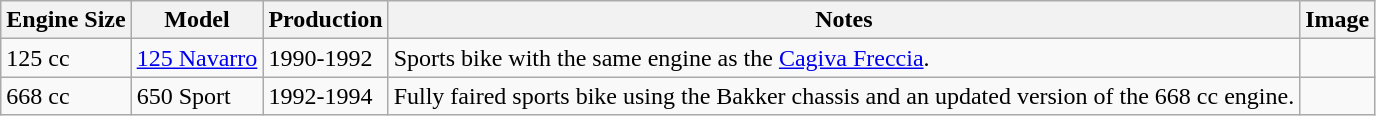<table class="wikitable">
<tr>
<th>Engine Size</th>
<th>Model</th>
<th>Production</th>
<th>Notes</th>
<th>Image</th>
</tr>
<tr>
<td>125 cc</td>
<td><a href='#'>125 Navarro</a></td>
<td>1990-1992</td>
<td>Sports bike with the same engine as the <a href='#'>Cagiva Freccia</a>.</td>
<td></td>
</tr>
<tr>
<td>668 cc</td>
<td>650 Sport</td>
<td>1992-1994</td>
<td>Fully faired sports bike using the Bakker chassis and an updated version of the 668 cc engine.</td>
<td></td>
</tr>
</table>
